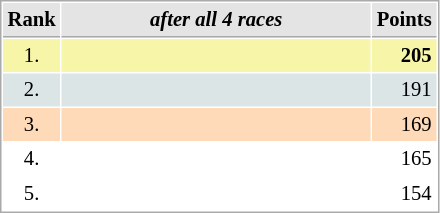<table cellspacing="1" cellpadding="3" style="border:1px solid #aaa; font-size:86%;">
<tr style="background:#e4e4e4;">
<th style="border-bottom:1px solid #aaa; width:10px;">Rank</th>
<th style="border-bottom:1px solid #aaa; width:200px; white-space:nowrap;"><em>after all 4 races</em></th>
<th style="border-bottom:1px solid #aaa; width:20px;">Points</th>
</tr>
<tr style="background:#f7f6a8;">
<td style="text-align:center">1.</td>
<td><strong></strong></td>
<td style="text-align:right"><strong>205</strong></td>
</tr>
<tr style="background:#dce5e5;">
<td style="text-align:center">2.</td>
<td></td>
<td style="text-align:right">191</td>
</tr>
<tr style="background:#ffdab9;">
<td style="text-align:center">3.</td>
<td></td>
<td style="text-align:right">169</td>
</tr>
<tr>
<td style="text-align:center">4.</td>
<td></td>
<td style="text-align:right">165</td>
</tr>
<tr>
<td style="text-align:center">5.</td>
<td></td>
<td style="text-align:right">154</td>
</tr>
</table>
